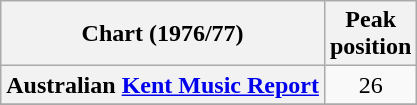<table class="wikitable sortable plainrowheaders">
<tr>
<th scope="col">Chart (1976/77)</th>
<th scope="col">Peak<br>position</th>
</tr>
<tr>
<th scope="row">Australian <a href='#'>Kent Music Report</a></th>
<td style="text-align:center;">26</td>
</tr>
<tr>
</tr>
</table>
